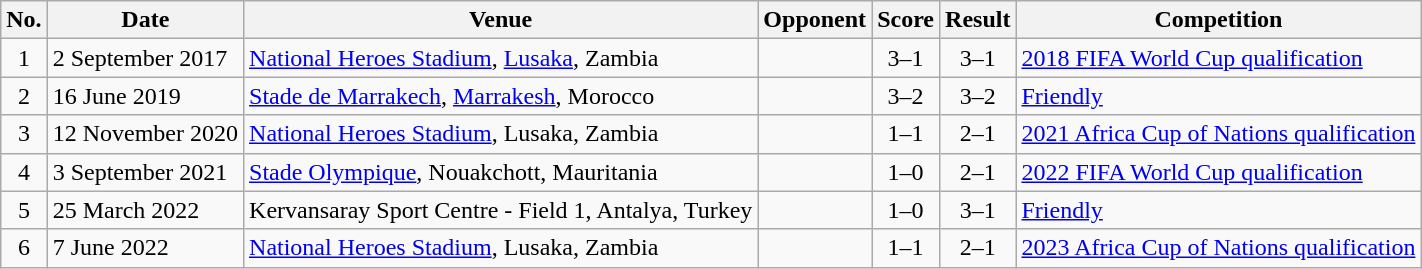<table class="wikitable sortable">
<tr>
<th scope="col">No.</th>
<th scope="col">Date</th>
<th scope="col">Venue</th>
<th scope="col">Opponent</th>
<th scope="col">Score</th>
<th scope="col">Result</th>
<th scope="col">Competition</th>
</tr>
<tr>
<td align="center">1</td>
<td>2 September 2017</td>
<td><a href='#'>National Heroes Stadium</a>, <a href='#'>Lusaka</a>, Zambia</td>
<td></td>
<td align="center">3–1</td>
<td align="center">3–1</td>
<td><a href='#'>2018 FIFA World Cup qualification</a></td>
</tr>
<tr>
<td align="center">2</td>
<td>16 June 2019</td>
<td><a href='#'>Stade de Marrakech</a>, <a href='#'>Marrakesh</a>, Morocco</td>
<td></td>
<td align="center">3–2</td>
<td align="center">3–2</td>
<td><a href='#'>Friendly</a></td>
</tr>
<tr>
<td align="center">3</td>
<td>12 November 2020</td>
<td><a href='#'>National Heroes Stadium</a>, Lusaka, Zambia</td>
<td></td>
<td align="center">1–1</td>
<td align="center">2–1</td>
<td><a href='#'>2021 Africa Cup of Nations qualification</a></td>
</tr>
<tr>
<td align="center">4</td>
<td>3 September 2021</td>
<td><a href='#'>Stade Olympique</a>, Nouakchott, Mauritania</td>
<td></td>
<td align="center">1–0</td>
<td align="center">2–1</td>
<td><a href='#'>2022 FIFA World Cup qualification</a></td>
</tr>
<tr>
<td align="center">5</td>
<td>25 March 2022</td>
<td>Kervansaray Sport Centre - Field 1, Antalya, Turkey</td>
<td></td>
<td align="center">1–0</td>
<td align="center">3–1</td>
<td><a href='#'>Friendly</a></td>
</tr>
<tr>
<td align="center">6</td>
<td>7 June 2022</td>
<td><a href='#'>National Heroes Stadium</a>, Lusaka, Zambia</td>
<td></td>
<td align="center">1–1</td>
<td align="center">2–1</td>
<td><a href='#'>2023 Africa Cup of Nations qualification</a></td>
</tr>
</table>
